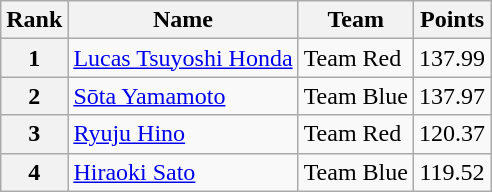<table class="wikitable sortable">
<tr>
<th>Rank</th>
<th>Name</th>
<th>Team</th>
<th>Points</th>
</tr>
<tr>
<th>1</th>
<td> <a href='#'>Lucas Tsuyoshi Honda</a></td>
<td>Team Red</td>
<td align="center">137.99</td>
</tr>
<tr>
<th>2</th>
<td> <a href='#'>Sōta Yamamoto</a></td>
<td>Team Blue</td>
<td align="center">137.97</td>
</tr>
<tr>
<th>3</th>
<td> <a href='#'>Ryuju Hino</a></td>
<td>Team Red</td>
<td align="center">120.37</td>
</tr>
<tr>
<th>4</th>
<td> <a href='#'>Hiraoki Sato</a></td>
<td>Team Blue</td>
<td align="center">119.52</td>
</tr>
</table>
